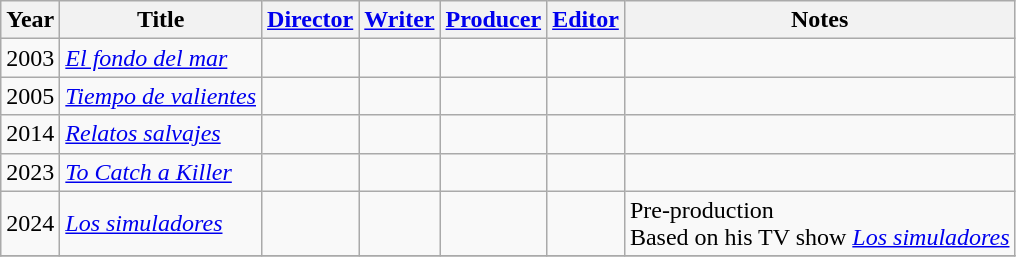<table class="wikitable sortable">
<tr>
<th>Year</th>
<th>Title</th>
<th><a href='#'>Director</a></th>
<th><a href='#'>Writer</a></th>
<th><a href='#'>Producer</a></th>
<th><a href='#'>Editor</a></th>
<th>Notes</th>
</tr>
<tr>
<td>2003</td>
<td><em><a href='#'>El fondo del mar</a></em></td>
<td></td>
<td></td>
<td></td>
<td></td>
<td></td>
</tr>
<tr>
<td>2005</td>
<td><em><a href='#'>Tiempo de valientes</a></em></td>
<td></td>
<td></td>
<td></td>
<td></td>
<td></td>
</tr>
<tr>
<td>2014</td>
<td><em><a href='#'>Relatos salvajes</a></em></td>
<td></td>
<td></td>
<td></td>
<td></td>
<td></td>
</tr>
<tr>
<td>2023</td>
<td><em><a href='#'>To Catch a Killer</a></em></td>
<td></td>
<td></td>
<td></td>
<td></td>
<td></td>
</tr>
<tr>
<td>2024</td>
<td><em><a href='#'>Los simuladores</a></em></td>
<td></td>
<td></td>
<td></td>
<td></td>
<td>Pre-production<br>Based on his TV show <em><a href='#'>Los simuladores</a></em></td>
</tr>
<tr>
</tr>
</table>
